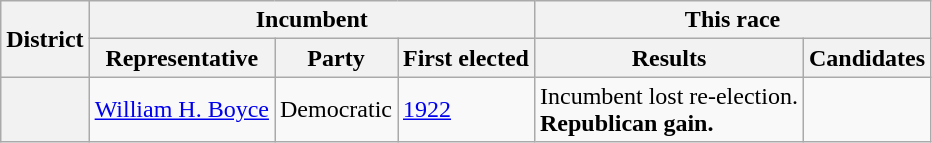<table class=wikitable>
<tr>
<th rowspan=2>District</th>
<th colspan=3>Incumbent</th>
<th colspan=2>This race</th>
</tr>
<tr>
<th>Representative</th>
<th>Party</th>
<th>First elected</th>
<th>Results</th>
<th>Candidates</th>
</tr>
<tr>
<th></th>
<td><a href='#'>William H. Boyce</a></td>
<td>Democratic</td>
<td><a href='#'>1922</a></td>
<td>Incumbent lost re-election.<br><strong>Republican gain.</strong></td>
<td nowrap></td>
</tr>
</table>
